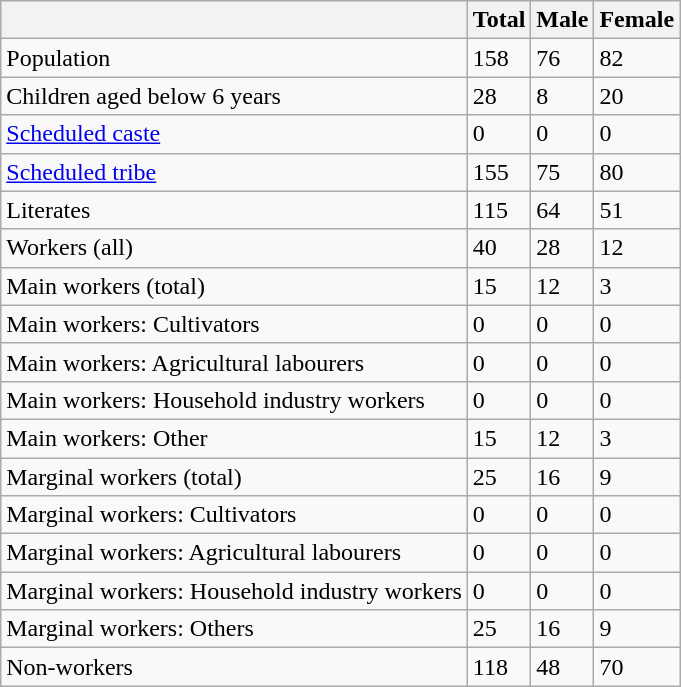<table class="wikitable sortable">
<tr>
<th></th>
<th>Total</th>
<th>Male</th>
<th>Female</th>
</tr>
<tr>
<td>Population</td>
<td>158</td>
<td>76</td>
<td>82</td>
</tr>
<tr>
<td>Children aged below 6 years</td>
<td>28</td>
<td>8</td>
<td>20</td>
</tr>
<tr>
<td><a href='#'>Scheduled caste</a></td>
<td>0</td>
<td>0</td>
<td>0</td>
</tr>
<tr>
<td><a href='#'>Scheduled tribe</a></td>
<td>155</td>
<td>75</td>
<td>80</td>
</tr>
<tr>
<td>Literates</td>
<td>115</td>
<td>64</td>
<td>51</td>
</tr>
<tr>
<td>Workers (all)</td>
<td>40</td>
<td>28</td>
<td>12</td>
</tr>
<tr>
<td>Main workers (total)</td>
<td>15</td>
<td>12</td>
<td>3</td>
</tr>
<tr>
<td>Main workers: Cultivators</td>
<td>0</td>
<td>0</td>
<td>0</td>
</tr>
<tr>
<td>Main workers: Agricultural labourers</td>
<td>0</td>
<td>0</td>
<td>0</td>
</tr>
<tr>
<td>Main workers: Household industry workers</td>
<td>0</td>
<td>0</td>
<td>0</td>
</tr>
<tr>
<td>Main workers: Other</td>
<td>15</td>
<td>12</td>
<td>3</td>
</tr>
<tr>
<td>Marginal workers (total)</td>
<td>25</td>
<td>16</td>
<td>9</td>
</tr>
<tr>
<td>Marginal workers: Cultivators</td>
<td>0</td>
<td>0</td>
<td>0</td>
</tr>
<tr>
<td>Marginal workers: Agricultural labourers</td>
<td>0</td>
<td>0</td>
<td>0</td>
</tr>
<tr>
<td>Marginal workers: Household industry workers</td>
<td>0</td>
<td>0</td>
<td>0</td>
</tr>
<tr>
<td>Marginal workers: Others</td>
<td>25</td>
<td>16</td>
<td>9</td>
</tr>
<tr>
<td>Non-workers</td>
<td>118</td>
<td>48</td>
<td>70</td>
</tr>
</table>
